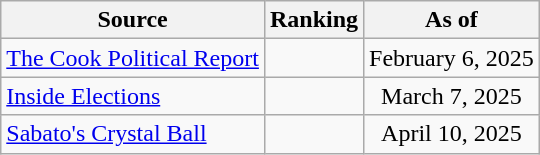<table class="wikitable" style="text-align:center">
<tr>
<th>Source</th>
<th>Ranking</th>
<th>As of</th>
</tr>
<tr>
<td align=left><a href='#'>The Cook Political Report</a></td>
<td></td>
<td>February 6, 2025</td>
</tr>
<tr>
<td align=left><a href='#'>Inside Elections</a></td>
<td></td>
<td>March 7, 2025</td>
</tr>
<tr>
<td align=left><a href='#'>Sabato's Crystal Ball</a></td>
<td></td>
<td>April 10, 2025</td>
</tr>
</table>
